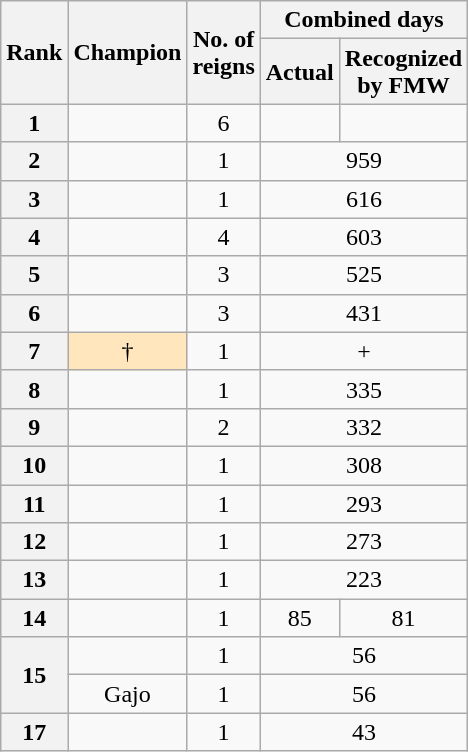<table class="wikitable sortable" style="text-align: center">
<tr>
<th rowspan=2>Rank</th>
<th rowspan=2>Champion</th>
<th rowspan=2>No. of<br>reigns</th>
<th colspan=2>Combined days</th>
</tr>
<tr>
<th>Actual</th>
<th>Recognized<br>by FMW</th>
</tr>
<tr>
<th>1</th>
<td></td>
<td>6</td>
<td></td>
<td></td>
</tr>
<tr>
<th>2</th>
<td></td>
<td>1</td>
<td colspan=2>959</td>
</tr>
<tr>
<th>3</th>
<td></td>
<td>1</td>
<td colspan=2>616</td>
</tr>
<tr>
<th>4</th>
<td></td>
<td>4</td>
<td colspan=2>603</td>
</tr>
<tr>
<th>5</th>
<td></td>
<td>3</td>
<td colspan=2>525</td>
</tr>
<tr>
<th>6</th>
<td></td>
<td>3</td>
<td colspan=2>431</td>
</tr>
<tr>
<th>7</th>
<td style="background:#ffe6bd;"> †</td>
<td>1</td>
<td colspan=2>+</td>
</tr>
<tr>
<th>8</th>
<td></td>
<td>1</td>
<td colspan=2>335</td>
</tr>
<tr>
<th>9</th>
<td></td>
<td>2</td>
<td colspan=2>332</td>
</tr>
<tr>
<th>10</th>
<td></td>
<td>1</td>
<td colspan=2>308</td>
</tr>
<tr>
<th>11</th>
<td></td>
<td>1</td>
<td colspan=2>293</td>
</tr>
<tr>
<th>12</th>
<td></td>
<td>1</td>
<td colspan=2>273</td>
</tr>
<tr>
<th>13</th>
<td></td>
<td>1</td>
<td colspan=2>223</td>
</tr>
<tr>
<th>14</th>
<td></td>
<td>1</td>
<td>85</td>
<td>81</td>
</tr>
<tr>
<th rowspan=2>15</th>
<td></td>
<td>1</td>
<td colspan=2>56</td>
</tr>
<tr>
<td>Gajo</td>
<td>1</td>
<td colspan=2>56</td>
</tr>
<tr>
<th>17</th>
<td></td>
<td>1</td>
<td colspan=2>43</td>
</tr>
</table>
